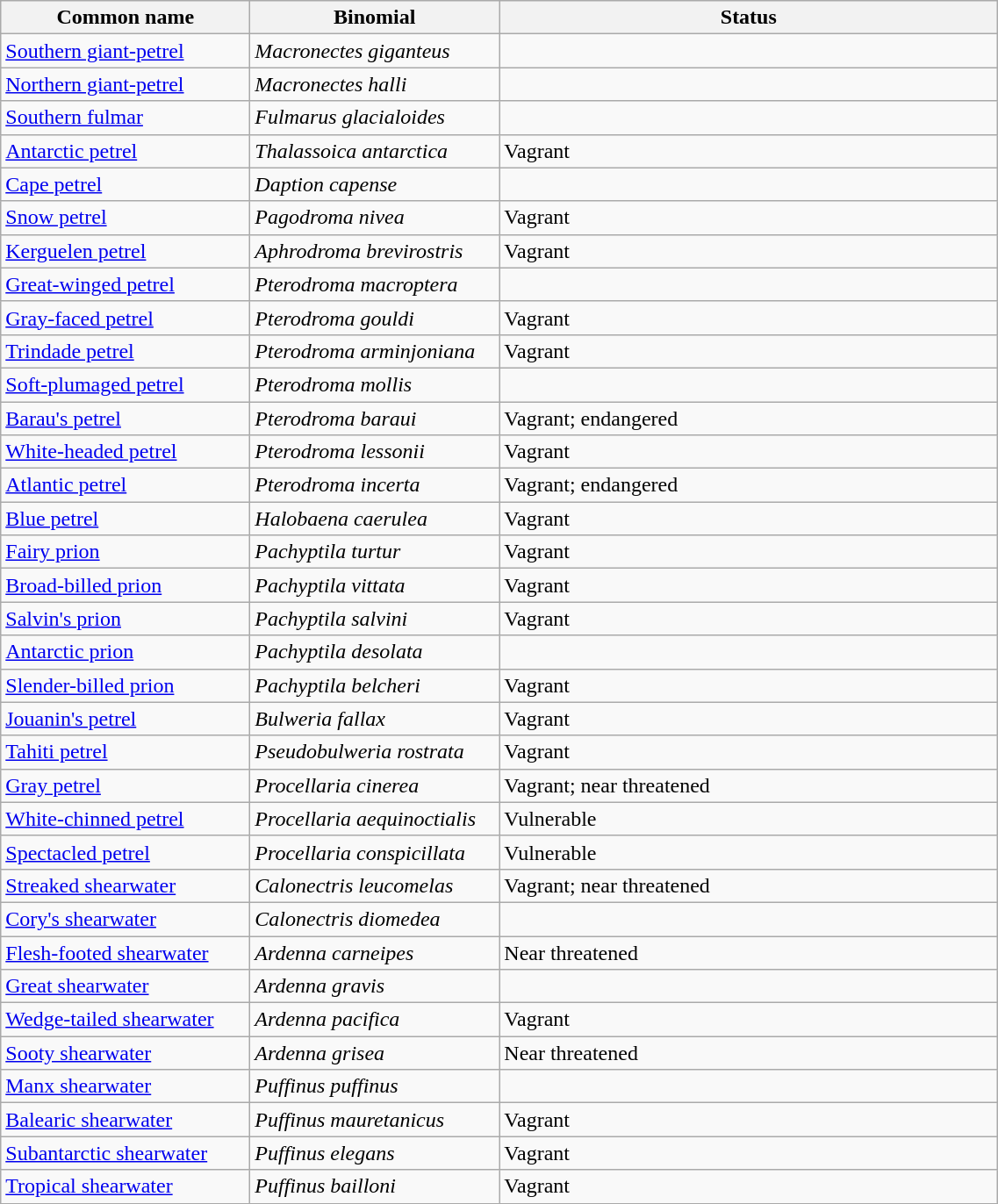<table width=60% class="wikitable">
<tr>
<th width=25%>Common name</th>
<th width=25%>Binomial</th>
<th width=50%>Status</th>
</tr>
<tr>
<td><a href='#'>Southern giant-petrel</a></td>
<td><em>Macronectes giganteus</em></td>
<td></td>
</tr>
<tr>
<td><a href='#'>Northern giant-petrel</a></td>
<td><em>Macronectes halli</em></td>
<td></td>
</tr>
<tr>
<td><a href='#'>Southern fulmar</a></td>
<td><em>Fulmarus glacialoides</em></td>
<td></td>
</tr>
<tr>
<td><a href='#'>Antarctic petrel</a></td>
<td><em>Thalassoica antarctica</em></td>
<td>Vagrant</td>
</tr>
<tr>
<td><a href='#'>Cape petrel</a></td>
<td><em>Daption capense</em></td>
<td></td>
</tr>
<tr>
<td><a href='#'>Snow petrel</a></td>
<td><em>Pagodroma nivea</em></td>
<td>Vagrant</td>
</tr>
<tr>
<td><a href='#'>Kerguelen petrel</a></td>
<td><em>Aphrodroma brevirostris</em></td>
<td>Vagrant</td>
</tr>
<tr>
<td><a href='#'>Great-winged petrel</a></td>
<td><em>Pterodroma macroptera</em></td>
<td></td>
</tr>
<tr>
<td><a href='#'>Gray-faced petrel</a></td>
<td><em>Pterodroma gouldi</em></td>
<td>Vagrant</td>
</tr>
<tr>
<td><a href='#'>Trindade petrel</a></td>
<td><em>Pterodroma arminjoniana</em></td>
<td>Vagrant</td>
</tr>
<tr>
<td><a href='#'>Soft-plumaged petrel</a></td>
<td><em>Pterodroma mollis</em></td>
<td></td>
</tr>
<tr>
<td><a href='#'>Barau's petrel</a></td>
<td><em>Pterodroma baraui</em></td>
<td>Vagrant; endangered</td>
</tr>
<tr>
<td><a href='#'>White-headed petrel</a></td>
<td><em>Pterodroma lessonii</em></td>
<td>Vagrant</td>
</tr>
<tr>
<td><a href='#'>Atlantic petrel</a></td>
<td><em>Pterodroma incerta</em></td>
<td>Vagrant; endangered</td>
</tr>
<tr>
<td><a href='#'>Blue petrel</a></td>
<td><em>Halobaena caerulea</em></td>
<td>Vagrant</td>
</tr>
<tr>
<td><a href='#'>Fairy prion</a></td>
<td><em>Pachyptila turtur</em></td>
<td>Vagrant</td>
</tr>
<tr>
<td><a href='#'>Broad-billed prion</a></td>
<td><em>Pachyptila vittata</em></td>
<td>Vagrant</td>
</tr>
<tr>
<td><a href='#'>Salvin's prion</a></td>
<td><em>Pachyptila salvini</em></td>
<td>Vagrant</td>
</tr>
<tr>
<td><a href='#'>Antarctic prion</a></td>
<td><em>Pachyptila desolata</em></td>
<td></td>
</tr>
<tr>
<td><a href='#'>Slender-billed prion</a></td>
<td><em>Pachyptila belcheri</em></td>
<td>Vagrant</td>
</tr>
<tr>
<td><a href='#'>Jouanin's petrel</a></td>
<td><em>Bulweria fallax</em></td>
<td>Vagrant</td>
</tr>
<tr>
<td><a href='#'>Tahiti petrel</a></td>
<td><em>Pseudobulweria rostrata</em></td>
<td>Vagrant</td>
</tr>
<tr>
<td><a href='#'>Gray petrel</a></td>
<td><em>Procellaria cinerea</em></td>
<td>Vagrant; near threatened</td>
</tr>
<tr>
<td><a href='#'>White-chinned petrel</a></td>
<td><em>Procellaria aequinoctialis</em></td>
<td>Vulnerable</td>
</tr>
<tr>
<td><a href='#'>Spectacled petrel</a></td>
<td><em>Procellaria conspicillata</em></td>
<td>Vulnerable</td>
</tr>
<tr>
<td><a href='#'>Streaked shearwater</a></td>
<td><em>Calonectris leucomelas</em></td>
<td>Vagrant; near threatened</td>
</tr>
<tr>
<td><a href='#'>Cory's shearwater</a></td>
<td><em>Calonectris diomedea</em></td>
<td></td>
</tr>
<tr>
<td><a href='#'>Flesh-footed shearwater</a></td>
<td><em>Ardenna carneipes</em></td>
<td>Near threatened</td>
</tr>
<tr>
<td><a href='#'>Great shearwater</a></td>
<td><em>Ardenna gravis</em></td>
<td></td>
</tr>
<tr>
<td><a href='#'>Wedge-tailed shearwater</a></td>
<td><em>Ardenna pacifica</em></td>
<td>Vagrant</td>
</tr>
<tr>
<td><a href='#'>Sooty shearwater</a></td>
<td><em>Ardenna grisea</em></td>
<td>Near threatened</td>
</tr>
<tr>
<td><a href='#'>Manx shearwater</a></td>
<td><em>Puffinus puffinus</em></td>
<td></td>
</tr>
<tr>
<td><a href='#'>Balearic shearwater</a></td>
<td><em>Puffinus mauretanicus</em></td>
<td>Vagrant</td>
</tr>
<tr>
<td><a href='#'>Subantarctic shearwater</a></td>
<td><em>Puffinus elegans</em></td>
<td>Vagrant</td>
</tr>
<tr>
<td><a href='#'>Tropical shearwater</a></td>
<td><em>Puffinus bailloni</em></td>
<td>Vagrant</td>
</tr>
</table>
